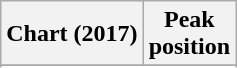<table class="wikitable sortable plainrowheaders" style="text-align:center">
<tr>
<th scope="col">Chart (2017)</th>
<th scope="col">Peak<br> position</th>
</tr>
<tr>
</tr>
<tr>
</tr>
<tr>
</tr>
</table>
